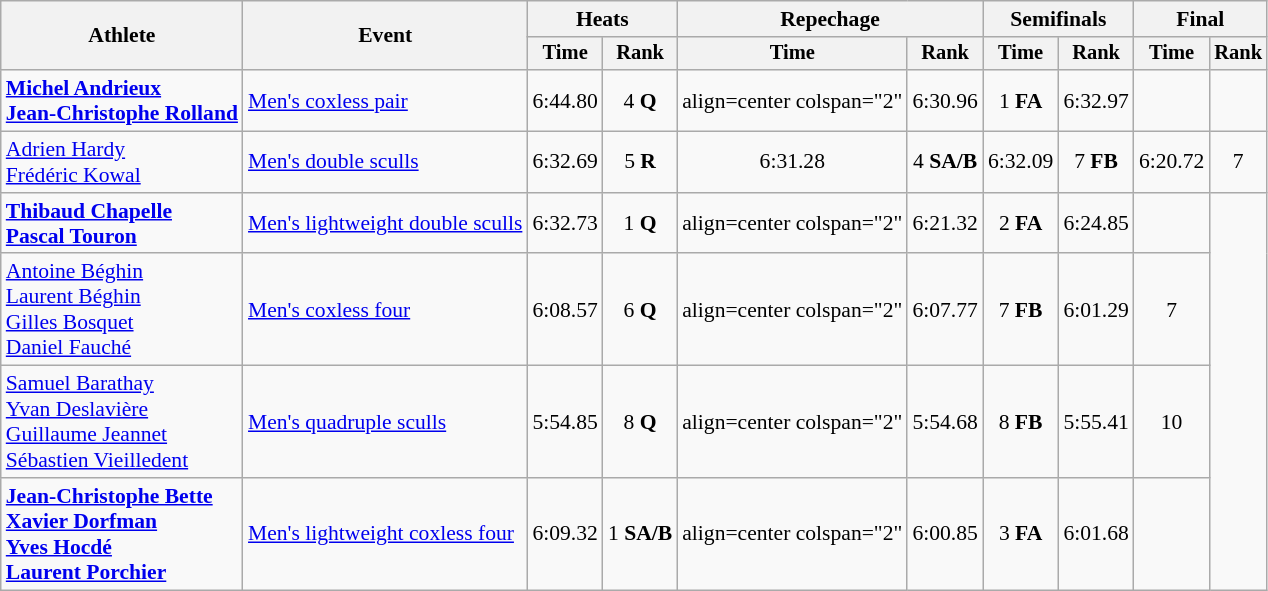<table class="wikitable" style="font-size:90%;">
<tr>
<th rowspan="2">Athlete</th>
<th rowspan="2">Event</th>
<th colspan="2">Heats</th>
<th colspan="2">Repechage</th>
<th colspan="2">Semifinals</th>
<th colspan="2">Final</th>
</tr>
<tr style="font-size:95%">
<th>Time</th>
<th>Rank</th>
<th>Time</th>
<th>Rank</th>
<th>Time</th>
<th>Rank</th>
<th>Time</th>
<th>Rank</th>
</tr>
<tr>
<td align=left><strong><a href='#'>Michel Andrieux</a></strong><br> <strong><a href='#'>Jean-Christophe Rolland</a></strong></td>
<td align=left><a href='#'>Men's coxless pair</a></td>
<td align=center>6:44.80</td>
<td align=center>4 <strong>Q</strong></td>
<td>align=center colspan="2" </td>
<td align=center>6:30.96</td>
<td align=center>1 <strong>FA</strong></td>
<td align=center>6:32.97</td>
<td align=center></td>
</tr>
<tr>
<td align=left><a href='#'>Adrien Hardy</a><br> <a href='#'>Frédéric Kowal</a></td>
<td align=left><a href='#'>Men's double sculls</a></td>
<td align=center>6:32.69</td>
<td align=center>5 <strong>R</strong></td>
<td align=center>6:31.28</td>
<td align=center>4 <strong>SA/B</strong></td>
<td align=center>6:32.09</td>
<td align=center>7 <strong>FB</strong></td>
<td align=center>6:20.72</td>
<td align=center>7</td>
</tr>
<tr>
<td align=left><strong><a href='#'>Thibaud Chapelle</a></strong><br> <strong><a href='#'>Pascal Touron</a></strong></td>
<td align=left><a href='#'>Men's lightweight double sculls</a></td>
<td align=center>6:32.73</td>
<td align=center>1 <strong>Q</strong></td>
<td>align=center colspan="2" </td>
<td align=center>6:21.32</td>
<td align=center>2 <strong>FA</strong></td>
<td align=center>6:24.85</td>
<td align=center></td>
</tr>
<tr>
<td align=left><a href='#'>Antoine Béghin</a><br> <a href='#'>Laurent Béghin</a><br> <a href='#'>Gilles Bosquet</a><br> <a href='#'>Daniel Fauché</a></td>
<td align=left><a href='#'>Men's coxless four</a></td>
<td align=center>6:08.57</td>
<td align=center>6 <strong>Q</strong></td>
<td>align=center colspan="2" </td>
<td align=center>6:07.77</td>
<td align=center>7 <strong>FB</strong></td>
<td align=center>6:01.29</td>
<td align=center>7</td>
</tr>
<tr>
<td align=left><a href='#'>Samuel Barathay</a><br> <a href='#'>Yvan Deslavière</a><br> <a href='#'>Guillaume Jeannet</a><br> <a href='#'>Sébastien Vieilledent</a></td>
<td align=left><a href='#'>Men's quadruple sculls</a></td>
<td align=center>5:54.85</td>
<td align=center>8 <strong>Q</strong></td>
<td>align=center colspan="2" </td>
<td align=center>5:54.68</td>
<td align=center>8 <strong>FB</strong></td>
<td align=center>5:55.41</td>
<td align=center>10</td>
</tr>
<tr>
<td align=left><strong><a href='#'>Jean-Christophe Bette</a></strong><br> <strong><a href='#'>Xavier Dorfman</a></strong><br> <strong><a href='#'>Yves Hocdé</a></strong><br> <strong><a href='#'>Laurent Porchier</a></strong></td>
<td align=left><a href='#'>Men's lightweight coxless four</a></td>
<td align=center>6:09.32</td>
<td align=center>1 <strong>SA/B</strong></td>
<td>align=center colspan="2" </td>
<td align=center>6:00.85</td>
<td align=center>3 <strong>FA</strong></td>
<td align=center>6:01.68</td>
<td align=center></td>
</tr>
</table>
